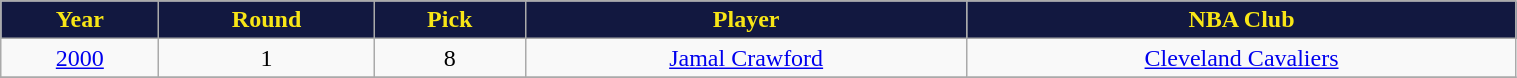<table class="wikitable" width="80%">
<tr align="center"  style="background:#121840;color:#F8E616;">
<td><strong>Year</strong></td>
<td><strong>Round</strong></td>
<td><strong>Pick</strong></td>
<td><strong>Player</strong></td>
<td><strong>NBA Club</strong></td>
</tr>
<tr align="center" bgcolor="">
<td><a href='#'>2000</a></td>
<td>1</td>
<td>8</td>
<td><a href='#'>Jamal Crawford</a></td>
<td><a href='#'>Cleveland Cavaliers</a></td>
</tr>
<tr align="center" bgcolor="">
</tr>
</table>
